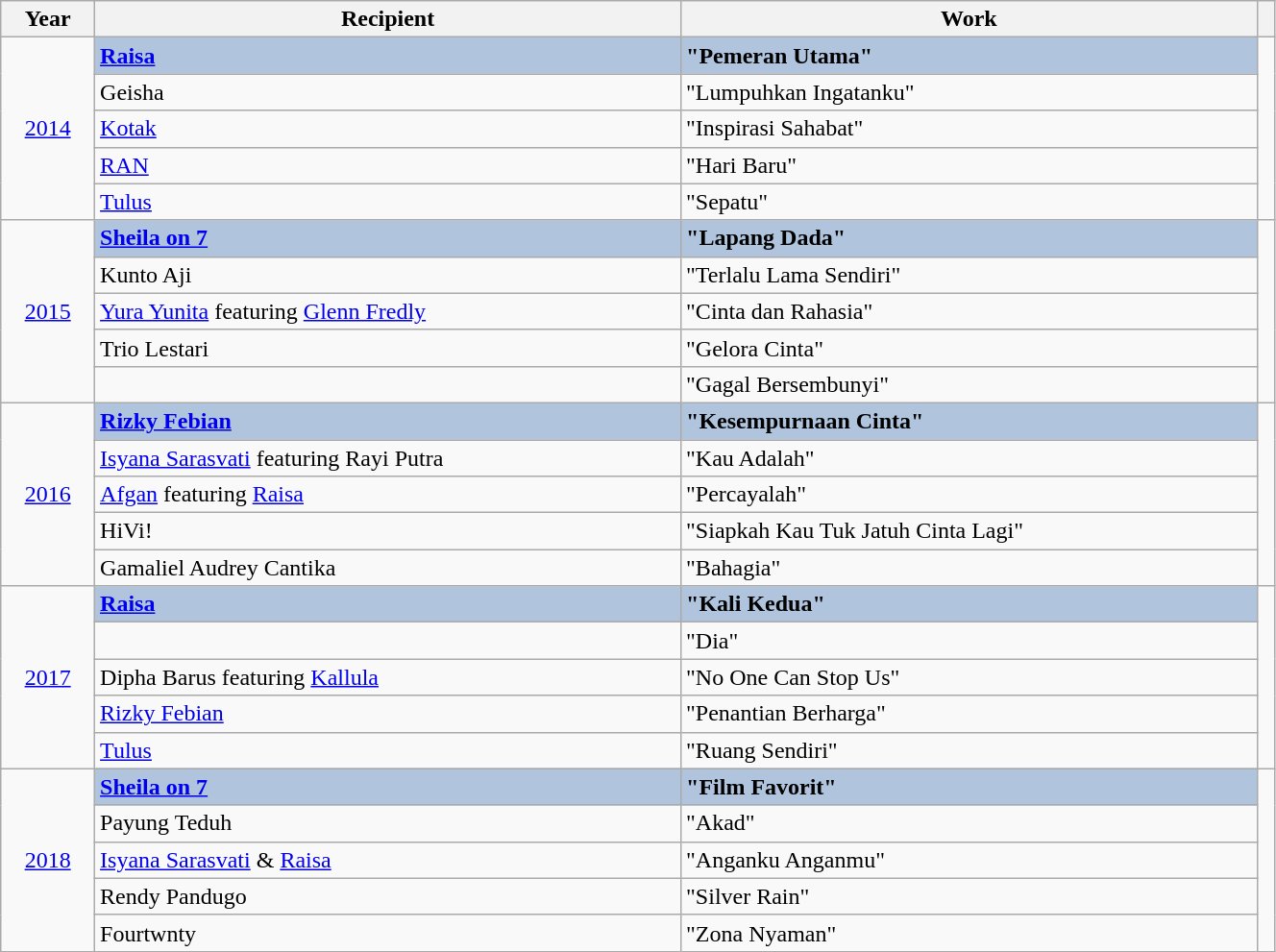<table class="wikitable" width="70%">
<tr>
<th>Year</th>
<th>Recipient</th>
<th>Work</th>
<th></th>
</tr>
<tr>
<td rowspan="5" align="center"><a href='#'>2014</a></td>
<td style="background:#B0C4DE;"><strong><a href='#'>Raisa</a></strong></td>
<td style="background:#B0C4DE;"><strong>"Pemeran Utama"</strong></td>
<td rowspan="5" align="center"></td>
</tr>
<tr>
<td>Geisha</td>
<td>"Lumpuhkan Ingatanku"</td>
</tr>
<tr>
<td><a href='#'>Kotak</a></td>
<td>"Inspirasi Sahabat"</td>
</tr>
<tr>
<td><a href='#'>RAN</a></td>
<td>"Hari Baru"</td>
</tr>
<tr>
<td><a href='#'>Tulus</a></td>
<td>"Sepatu"</td>
</tr>
<tr>
<td rowspan="5" align="center"><a href='#'>2015</a></td>
<td style="background:#B0C4DE;"><strong><a href='#'>Sheila on 7</a></strong></td>
<td style="background:#B0C4DE;"><strong>"Lapang Dada"</strong></td>
<td rowspan="5" align="center"></td>
</tr>
<tr>
<td>Kunto Aji</td>
<td>"Terlalu Lama Sendiri"</td>
</tr>
<tr>
<td><a href='#'>Yura Yunita</a> featuring <a href='#'>Glenn Fredly</a></td>
<td>"Cinta dan Rahasia"</td>
</tr>
<tr>
<td>Trio Lestari</td>
<td>"Gelora Cinta"</td>
</tr>
<tr>
<td></td>
<td>"Gagal Bersembunyi"</td>
</tr>
<tr>
<td rowspan="5" align="center"><a href='#'>2016</a></td>
<td style="background:#B0C4DE;"><strong><a href='#'>Rizky Febian</a></strong></td>
<td style="background:#B0C4DE;"><strong>"Kesempurnaan Cinta"</strong></td>
<td rowspan="5" align="center"></td>
</tr>
<tr>
<td><a href='#'>Isyana Sarasvati</a> featuring Rayi Putra</td>
<td>"Kau Adalah"</td>
</tr>
<tr>
<td><a href='#'>Afgan</a> featuring <a href='#'>Raisa</a></td>
<td>"Percayalah"</td>
</tr>
<tr>
<td>HiVi!</td>
<td>"Siapkah Kau Tuk Jatuh Cinta Lagi"</td>
</tr>
<tr>
<td>Gamaliel Audrey Cantika</td>
<td>"Bahagia"</td>
</tr>
<tr>
<td rowspan="5" align="center"><a href='#'>2017</a></td>
<td style="background:#B0C4DE;"><strong><a href='#'>Raisa</a></strong></td>
<td style="background:#B0C4DE;"><strong>"Kali Kedua"</strong></td>
<td rowspan="5" align="center"></td>
</tr>
<tr>
<td></td>
<td>"Dia"</td>
</tr>
<tr>
<td>Dipha Barus featuring <a href='#'>Kallula</a></td>
<td>"No One Can Stop Us"</td>
</tr>
<tr>
<td><a href='#'>Rizky Febian</a></td>
<td>"Penantian Berharga"</td>
</tr>
<tr>
<td><a href='#'>Tulus</a></td>
<td>"Ruang Sendiri"</td>
</tr>
<tr>
<td rowspan="5" align="center"><a href='#'>2018</a></td>
<td style="background:#B0C4DE;"><strong><a href='#'>Sheila on 7</a></strong></td>
<td style="background:#B0C4DE;"><strong>"Film Favorit"</strong></td>
<td rowspan="5" align="center"></td>
</tr>
<tr>
<td>Payung Teduh</td>
<td>"Akad"</td>
</tr>
<tr>
<td><a href='#'>Isyana Sarasvati</a> & <a href='#'>Raisa</a></td>
<td>"Anganku Anganmu"</td>
</tr>
<tr>
<td>Rendy Pandugo</td>
<td>"Silver Rain"</td>
</tr>
<tr>
<td>Fourtwnty</td>
<td>"Zona Nyaman"</td>
</tr>
</table>
